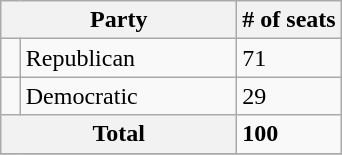<table class="wikitable sortable">
<tr>
<th colspan="2" style="width:150px;">Party</th>
<th># of seats</th>
</tr>
<tr>
<td></td>
<td>Republican</td>
<td>71</td>
</tr>
<tr>
<td></td>
<td>Democratic</td>
<td>29</td>
</tr>
<tr>
<th colspan=2>Total</th>
<td><strong>100</strong></td>
</tr>
<tr>
</tr>
</table>
